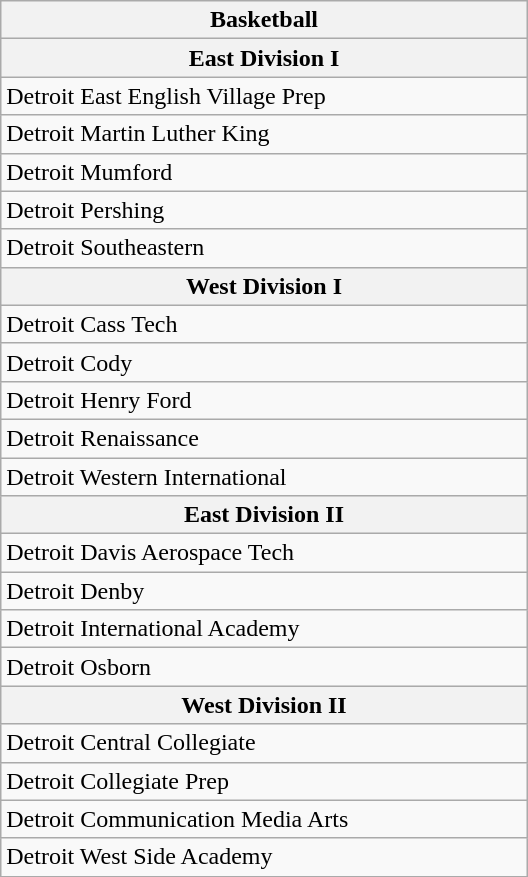<table class="wikitable collapsible collapsed" style="width:22em">
<tr>
<th align=center>Basketball</th>
</tr>
<tr>
<th>East Division I</th>
</tr>
<tr>
<td>Detroit East English Village Prep</td>
</tr>
<tr>
<td>Detroit Martin Luther King</td>
</tr>
<tr>
<td>Detroit Mumford</td>
</tr>
<tr>
<td>Detroit Pershing</td>
</tr>
<tr>
<td>Detroit Southeastern</td>
</tr>
<tr>
<th>West Division I</th>
</tr>
<tr>
<td>Detroit Cass Tech</td>
</tr>
<tr>
<td>Detroit Cody</td>
</tr>
<tr>
<td>Detroit Henry Ford</td>
</tr>
<tr>
<td>Detroit Renaissance</td>
</tr>
<tr>
<td>Detroit Western International</td>
</tr>
<tr>
<th>East Division II</th>
</tr>
<tr>
<td>Detroit Davis Aerospace Tech</td>
</tr>
<tr>
<td>Detroit Denby</td>
</tr>
<tr>
<td>Detroit International Academy</td>
</tr>
<tr>
<td>Detroit Osborn</td>
</tr>
<tr>
<th>West Division II</th>
</tr>
<tr>
<td>Detroit Central Collegiate</td>
</tr>
<tr>
<td>Detroit Collegiate Prep</td>
</tr>
<tr>
<td>Detroit Communication Media Arts</td>
</tr>
<tr>
<td>Detroit West Side Academy</td>
</tr>
</table>
